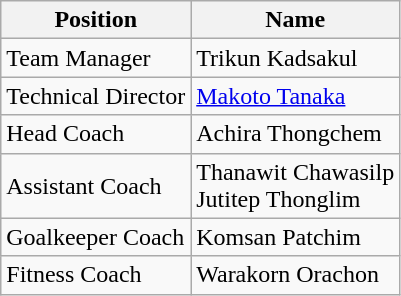<table class="wikitable">
<tr>
<th>Position</th>
<th>Name</th>
</tr>
<tr>
<td>Team Manager</td>
<td> Trikun Kadsakul</td>
</tr>
<tr>
<td>Technical Director</td>
<td> <a href='#'>Makoto Tanaka</a></td>
</tr>
<tr>
<td>Head Coach</td>
<td> Achira Thongchem</td>
</tr>
<tr>
<td>Assistant Coach</td>
<td> Thanawit Chawasilp <br>  Jutitep Thonglim</td>
</tr>
<tr>
<td>Goalkeeper Coach</td>
<td> Komsan Patchim</td>
</tr>
<tr>
<td>Fitness Coach</td>
<td> Warakorn Orachon</td>
</tr>
</table>
